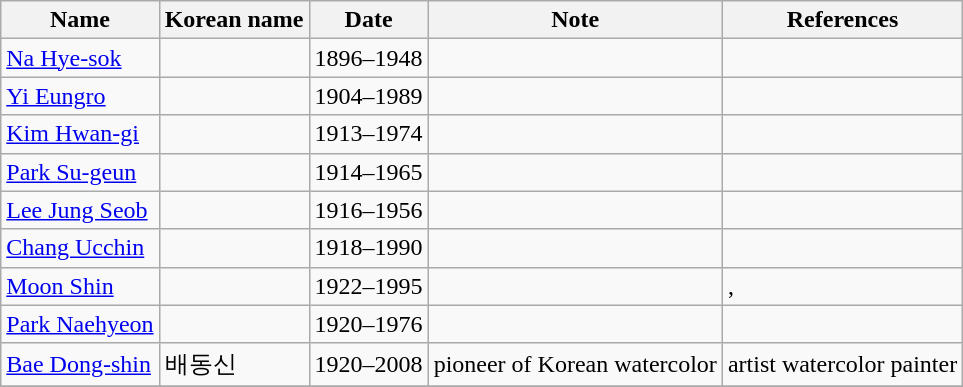<table class="wikitable sortable">
<tr>
<th>Name</th>
<th>Korean name</th>
<th>Date</th>
<th>Note</th>
<th>References</th>
</tr>
<tr>
<td><a href='#'>Na Hye-sok</a></td>
<td></td>
<td>1896–1948</td>
<td></td>
<td></td>
</tr>
<tr>
<td><a href='#'>Yi Eungro</a></td>
<td></td>
<td>1904–1989</td>
<td></td>
<td></td>
</tr>
<tr>
<td><a href='#'>Kim Hwan-gi</a></td>
<td></td>
<td>1913–1974</td>
<td></td>
<td></td>
</tr>
<tr>
<td><a href='#'>Park Su-geun</a></td>
<td></td>
<td>1914–1965</td>
<td></td>
<td></td>
</tr>
<tr>
<td><a href='#'>Lee Jung Seob</a></td>
<td></td>
<td>1916–1956</td>
<td></td>
<td></td>
</tr>
<tr>
<td><a href='#'>Chang Ucchin</a></td>
<td></td>
<td>1918–1990</td>
<td></td>
<td></td>
</tr>
<tr>
<td><a href='#'>Moon Shin</a></td>
<td></td>
<td>1922–1995</td>
<td></td>
<td>,</td>
</tr>
<tr>
<td><a href='#'>Park Naehyeon</a></td>
<td></td>
<td>1920–1976</td>
<td></td>
<td></td>
</tr>
<tr>
<td><a href='#'>Bae Dong-shin</a></td>
<td>배동신</td>
<td>1920–2008</td>
<td>pioneer of Korean watercolor</td>
<td>artist watercolor painter</td>
</tr>
<tr>
</tr>
</table>
